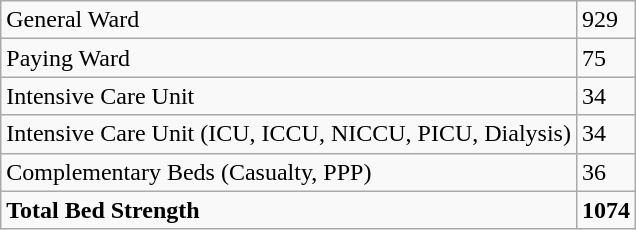<table class="wikitable">
<tr>
<td>General Ward</td>
<td>929</td>
</tr>
<tr>
<td>Paying Ward</td>
<td>75</td>
</tr>
<tr>
<td>Intensive Care Unit</td>
<td>34</td>
</tr>
<tr>
<td>Intensive Care Unit (ICU, ICCU, NICCU, PICU, Dialysis)</td>
<td>34</td>
</tr>
<tr>
<td>Complementary Beds (Casualty, PPP)</td>
<td>36</td>
</tr>
<tr>
<td><strong>Total Bed Strength</strong></td>
<td><strong>1074</strong></td>
</tr>
</table>
